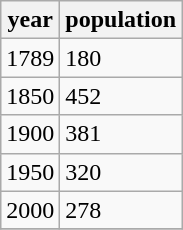<table class="wikitable">
<tr>
<th>year</th>
<th>population</th>
</tr>
<tr>
<td>1789</td>
<td>180</td>
</tr>
<tr>
<td>1850</td>
<td>452</td>
</tr>
<tr>
<td>1900</td>
<td>381</td>
</tr>
<tr>
<td>1950</td>
<td>320</td>
</tr>
<tr>
<td>2000</td>
<td>278</td>
</tr>
<tr>
</tr>
</table>
